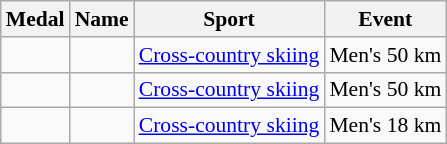<table class="wikitable sortable" style="font-size:90%">
<tr>
<th>Medal</th>
<th>Name</th>
<th>Sport</th>
<th>Event</th>
</tr>
<tr>
<td></td>
<td></td>
<td><a href='#'>Cross-country skiing</a></td>
<td>Men's 50 km</td>
</tr>
<tr>
<td></td>
<td></td>
<td><a href='#'>Cross-country skiing</a></td>
<td>Men's 50 km</td>
</tr>
<tr>
<td></td>
<td></td>
<td><a href='#'>Cross-country skiing</a></td>
<td>Men's 18 km</td>
</tr>
</table>
